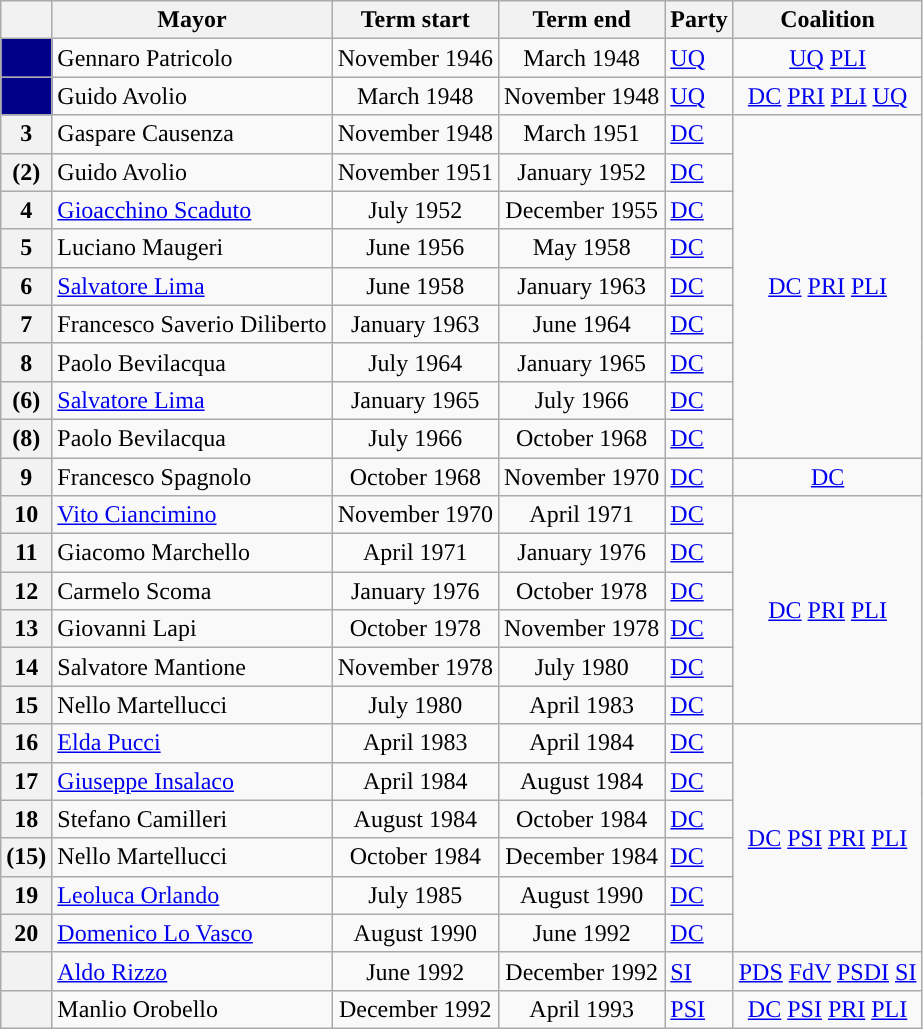<table class="wikitable">
<tr>
<th class=unsortable> </th>
<th>Mayor</th>
<th>Term start</th>
<th>Term end</th>
<th>Party</th>
<th>Coalition</th>
</tr>
<tr>
<th style="background:#00008B;"></th>
<td>Gennaro Patricolo</td>
<td align=center>November 1946</td>
<td align=center>March 1948</td>
<td><a href='#'>UQ</a></td>
<td align=center><a href='#'>UQ</a>  <a href='#'>PLI</a></td>
</tr>
<tr>
<th style="background:#00008B;"></th>
<td>Guido Avolio</td>
<td align=center>March 1948</td>
<td align=center>November 1948</td>
<td><a href='#'>UQ</a></td>
<td align=center><a href='#'>DC</a>  <a href='#'>PRI</a>  <a href='#'>PLI</a>  <a href='#'>UQ</a></td>
</tr>
<tr>
<th style="background:">3</th>
<td>Gaspare Causenza</td>
<td align=center>November 1948</td>
<td align=center>March 1951</td>
<td><a href='#'>DC</a></td>
<td rowspan=9 align=center><a href='#'>DC</a>  <a href='#'>PRI</a>  <a href='#'>PLI</a></td>
</tr>
<tr>
<th style="background:">(2)</th>
<td>Guido Avolio</td>
<td align=center>November 1951</td>
<td align=center>January 1952</td>
<td><a href='#'>DC</a></td>
</tr>
<tr>
<th style="background:">4</th>
<td><a href='#'>Gioacchino Scaduto</a></td>
<td align=center>July 1952</td>
<td align=center>December 1955</td>
<td><a href='#'>DC</a></td>
</tr>
<tr>
<th style="background:">5</th>
<td>Luciano Maugeri</td>
<td align=center>June 1956</td>
<td align=center>May 1958</td>
<td><a href='#'>DC</a></td>
</tr>
<tr>
<th style="background:">6</th>
<td><a href='#'>Salvatore Lima</a></td>
<td align=center>June 1958</td>
<td align=center>January 1963</td>
<td><a href='#'>DC</a></td>
</tr>
<tr>
<th style="background:">7</th>
<td>Francesco Saverio Diliberto</td>
<td align=center>January 1963</td>
<td align=center>June 1964</td>
<td><a href='#'>DC</a></td>
</tr>
<tr>
<th style="background:">8</th>
<td>Paolo Bevilacqua</td>
<td align=center>July 1964</td>
<td align=center>January 1965</td>
<td><a href='#'>DC</a></td>
</tr>
<tr>
<th style="background:">(6)</th>
<td><a href='#'>Salvatore Lima</a></td>
<td align=center>January 1965</td>
<td align=center>July 1966</td>
<td><a href='#'>DC</a></td>
</tr>
<tr>
<th style="background:">(8)</th>
<td>Paolo Bevilacqua</td>
<td align=center>July 1966</td>
<td align=center>October 1968</td>
<td><a href='#'>DC</a></td>
</tr>
<tr>
<th style="background:">9</th>
<td>Francesco Spagnolo</td>
<td align=center>October 1968</td>
<td align=center>November 1970</td>
<td><a href='#'>DC</a></td>
<td align=center><a href='#'>DC</a></td>
</tr>
<tr>
<th style="background:">10</th>
<td><a href='#'>Vito Ciancimino</a></td>
<td align=center>November 1970</td>
<td align=center>April 1971</td>
<td><a href='#'>DC</a></td>
<td rowspan=6 align=center><a href='#'>DC</a>  <a href='#'>PRI</a>  <a href='#'>PLI</a></td>
</tr>
<tr>
<th style="background:">11</th>
<td>Giacomo Marchello</td>
<td align=center>April 1971</td>
<td align=center>January 1976</td>
<td><a href='#'>DC</a></td>
</tr>
<tr>
<th style="background:">12</th>
<td>Carmelo Scoma</td>
<td align=center>January 1976</td>
<td align=center>October 1978</td>
<td><a href='#'>DC</a></td>
</tr>
<tr>
<th style="background:">13</th>
<td>Giovanni Lapi</td>
<td align=center>October 1978</td>
<td align=center>November 1978</td>
<td><a href='#'>DC</a></td>
</tr>
<tr>
<th style="background:">14</th>
<td>Salvatore Mantione</td>
<td align=center>November 1978</td>
<td align=center>July 1980</td>
<td><a href='#'>DC</a></td>
</tr>
<tr>
<th style="background:">15</th>
<td>Nello Martellucci</td>
<td align=center>July 1980</td>
<td align=center>April 1983</td>
<td><a href='#'>DC</a></td>
</tr>
<tr>
<th style="background:">16</th>
<td><a href='#'>Elda Pucci</a></td>
<td align=center>April 1983</td>
<td align=center>April 1984</td>
<td><a href='#'>DC</a></td>
<td rowspan=6 align=center><a href='#'>DC</a>  <a href='#'>PSI</a>  <a href='#'>PRI</a>  <a href='#'>PLI</a></td>
</tr>
<tr>
<th style="background:">17</th>
<td><a href='#'>Giuseppe Insalaco</a></td>
<td align=center>April 1984</td>
<td align=center>August 1984</td>
<td><a href='#'>DC</a></td>
</tr>
<tr>
<th style="background:">18</th>
<td>Stefano Camilleri</td>
<td align=center>August 1984</td>
<td align=center>October 1984</td>
<td><a href='#'>DC</a></td>
</tr>
<tr>
<th style="background:">(15)</th>
<td>Nello Martellucci</td>
<td align=center>October 1984</td>
<td align=center>December 1984</td>
<td><a href='#'>DC</a></td>
</tr>
<tr>
<th style="background:">19</th>
<td><a href='#'>Leoluca Orlando</a></td>
<td align=center>July 1985</td>
<td align=center>August 1990</td>
<td><a href='#'>DC</a></td>
</tr>
<tr>
<th style="background:">20</th>
<td><a href='#'>Domenico Lo Vasco</a></td>
<td align=center>August 1990</td>
<td align=center>June 1992</td>
<td><a href='#'>DC</a></td>
</tr>
<tr>
<th style="background:"></th>
<td><a href='#'>Aldo Rizzo</a></td>
<td align=center>June 1992</td>
<td align=center>December 1992</td>
<td><a href='#'>SI</a></td>
<td align=center><a href='#'>PDS</a>  <a href='#'>FdV</a>  <a href='#'>PSDI</a>  <a href='#'>SI</a></td>
</tr>
<tr>
<th style="background:"></th>
<td>Manlio Orobello</td>
<td align=center>December 1992</td>
<td align=center>April 1993</td>
<td><a href='#'>PSI</a></td>
<td align=center><a href='#'>DC</a>  <a href='#'>PSI</a>  <a href='#'>PRI</a>  <a href='#'>PLI</a></td>
</tr>
</table>
